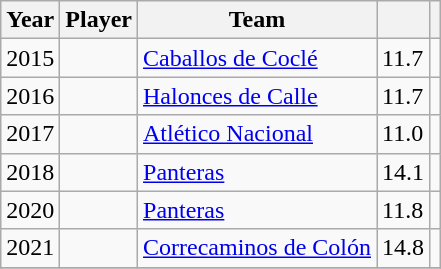<table class="wikitable sortable">
<tr>
<th>Year</th>
<th>Player</th>
<th>Team</th>
<th></th>
<th></th>
</tr>
<tr>
<td>2015</td>
<td> </td>
<td><a href='#'>Caballos de Coclé</a></td>
<td>11.7</td>
<td></td>
</tr>
<tr>
<td>2016</td>
<td> </td>
<td><a href='#'>Halonces de Calle</a></td>
<td>11.7</td>
<td></td>
</tr>
<tr>
<td>2017</td>
<td> </td>
<td><a href='#'>Atlético Nacional</a></td>
<td>11.0</td>
<td></td>
</tr>
<tr>
<td>2018</td>
<td> </td>
<td><a href='#'>Panteras</a></td>
<td>14.1</td>
<td></td>
</tr>
<tr>
<td>2020</td>
<td> </td>
<td><a href='#'>Panteras</a></td>
<td>11.8</td>
<td></td>
</tr>
<tr>
<td>2021</td>
<td> </td>
<td><a href='#'>Correcaminos de Colón</a></td>
<td>14.8</td>
<td></td>
</tr>
<tr>
</tr>
</table>
